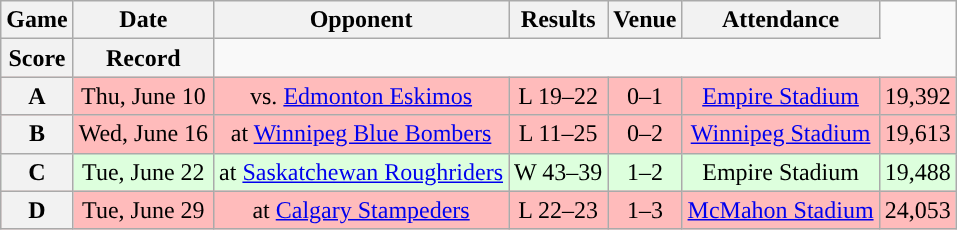<table class="wikitable" style="text-align:center">
<tr>
<th>Game</th>
<th>Date</th>
<th>Opponent</th>
<th>Results</th>
<th>Venue</th>
<th>Attendance</th>
</tr>
<tr>
<th>Score</th>
<th>Record</th>
</tr>
<tr style="background:#ffbbbb">
<th>A</th>
<td>Thu, June 10</td>
<td>vs. <a href='#'>Edmonton Eskimos</a></td>
<td>L 19–22</td>
<td>0–1</td>
<td><a href='#'>Empire Stadium</a></td>
<td>19,392</td>
</tr>
<tr style="background:#ffbbbb">
<th>B</th>
<td>Wed, June 16</td>
<td>at <a href='#'>Winnipeg Blue Bombers</a></td>
<td>L 11–25</td>
<td>0–2</td>
<td><a href='#'>Winnipeg Stadium</a></td>
<td>19,613</td>
</tr>
<tr style="background:#ddffdd">
<th>C</th>
<td>Tue, June 22</td>
<td>at <a href='#'>Saskatchewan Roughriders</a></td>
<td>W 43–39</td>
<td>1–2</td>
<td>Empire Stadium</td>
<td>19,488</td>
</tr>
<tr style="background:#ffbbbb">
<th>D</th>
<td>Tue, June 29</td>
<td>at <a href='#'>Calgary Stampeders</a></td>
<td>L 22–23</td>
<td>1–3</td>
<td><a href='#'>McMahon Stadium</a></td>
<td>24,053</td>
</tr>
</table>
